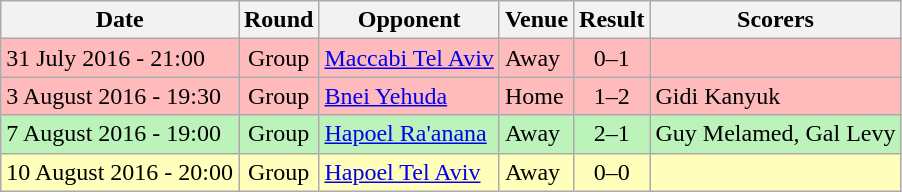<table class="wikitable">
<tr>
<th>Date</th>
<th>Round</th>
<th>Opponent</th>
<th>Venue</th>
<th>Result</th>
<th>Scorers</th>
</tr>
<tr bgcolor="#FFBBBB">
<td>31 July 2016 - 21:00</td>
<td align="center">Group</td>
<td><a href='#'>Maccabi Tel Aviv</a></td>
<td>Away</td>
<td align="center">0–1</td>
<td></td>
</tr>
<tr bgcolor="#FFBBBB">
<td>3 August 2016 - 19:30</td>
<td align="center">Group</td>
<td><a href='#'>Bnei Yehuda</a></td>
<td>Home</td>
<td align="center">1–2</td>
<td>Gidi Kanyuk</td>
</tr>
<tr bgcolor="#BBF3BB">
<td>7 August 2016 - 19:00</td>
<td align="center">Group</td>
<td><a href='#'>Hapoel Ra'anana</a></td>
<td>Away</td>
<td align="center">2–1</td>
<td>Guy Melamed, Gal Levy</td>
</tr>
<tr bgcolor="#FFFFBB">
<td>10 August 2016 - 20:00</td>
<td align="center">Group</td>
<td><a href='#'>Hapoel Tel Aviv</a></td>
<td>Away</td>
<td align="center">0–0</td>
<td></td>
</tr>
</table>
